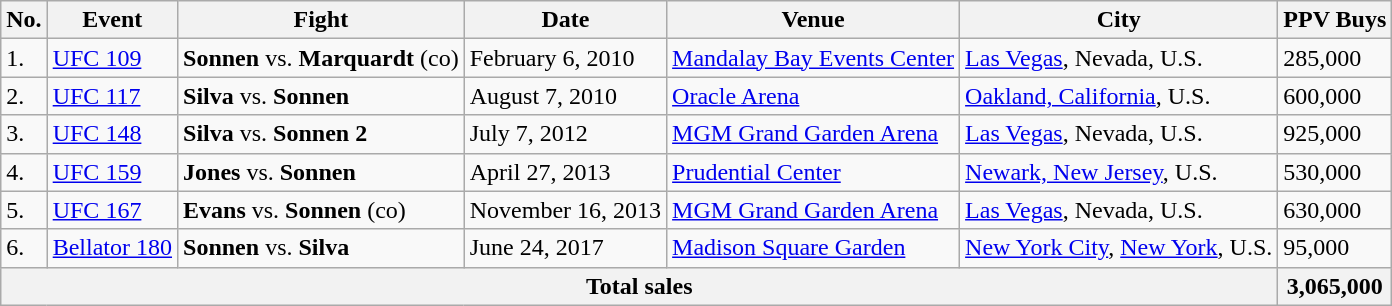<table class="wikitable sortable">
<tr>
<th>No.</th>
<th>Event</th>
<th>Fight</th>
<th>Date</th>
<th>Venue</th>
<th>City</th>
<th>PPV Buys</th>
</tr>
<tr>
<td>1.</td>
<td><a href='#'>UFC 109</a></td>
<td><strong>Sonnen</strong> vs. <strong>Marquardt</strong> (co)</td>
<td>February 6, 2010</td>
<td><a href='#'>Mandalay Bay Events Center</a></td>
<td><a href='#'>Las Vegas</a>, Nevada, U.S.</td>
<td>285,000</td>
</tr>
<tr>
<td>2.</td>
<td><a href='#'>UFC 117</a></td>
<td><strong>Silva</strong> vs. <strong>Sonnen</strong></td>
<td>August 7, 2010</td>
<td><a href='#'>Oracle Arena</a></td>
<td><a href='#'>Oakland, California</a>, U.S.</td>
<td>600,000</td>
</tr>
<tr>
<td>3.</td>
<td><a href='#'>UFC 148</a></td>
<td><strong>Silva</strong> vs. <strong>Sonnen 2</strong></td>
<td>July 7, 2012</td>
<td><a href='#'>MGM Grand Garden Arena</a></td>
<td><a href='#'>Las Vegas</a>, Nevada, U.S.</td>
<td>925,000</td>
</tr>
<tr>
<td>4.</td>
<td><a href='#'>UFC 159</a></td>
<td><strong>Jones</strong> vs. <strong>Sonnen</strong></td>
<td>April 27, 2013</td>
<td><a href='#'>Prudential Center</a></td>
<td><a href='#'>Newark, New Jersey</a>, U.S.</td>
<td>530,000</td>
</tr>
<tr>
<td>5.</td>
<td><a href='#'>UFC 167</a></td>
<td><strong>Evans</strong> vs. <strong>Sonnen</strong> (co)</td>
<td>November 16, 2013</td>
<td><a href='#'>MGM Grand Garden Arena</a></td>
<td><a href='#'>Las Vegas</a>, Nevada, U.S.</td>
<td>630,000</td>
</tr>
<tr>
<td>6.</td>
<td><a href='#'>Bellator 180</a></td>
<td><strong>Sonnen</strong> vs. <strong>Silva</strong></td>
<td>June 24, 2017</td>
<td><a href='#'>Madison Square Garden</a></td>
<td><a href='#'>New York City</a>, <a href='#'>New York</a>, U.S.</td>
<td>95,000</td>
</tr>
<tr>
<th colspan="6">Total sales</th>
<th>3,065,000</th>
</tr>
</table>
